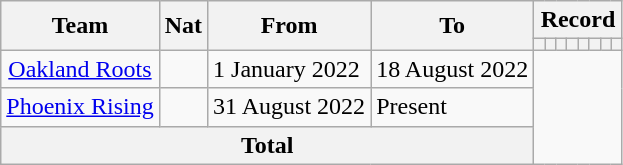<table class="wikitable" style="text-align: center">
<tr>
<th rowspan="2">Team</th>
<th rowspan="2">Nat</th>
<th rowspan="2">From</th>
<th rowspan="2">To</th>
<th colspan="8">Record</th>
</tr>
<tr>
<th></th>
<th></th>
<th></th>
<th></th>
<th></th>
<th></th>
<th></th>
<th></th>
</tr>
<tr>
<td><a href='#'>Oakland Roots</a></td>
<td></td>
<td align=left>1 January 2022</td>
<td align=left>18 August 2022<br></td>
</tr>
<tr>
<td><a href='#'>Phoenix Rising</a></td>
<td></td>
<td align=left>31 August 2022</td>
<td align=left>Present<br></td>
</tr>
<tr>
<th colspan="4">Total<br></th>
</tr>
</table>
